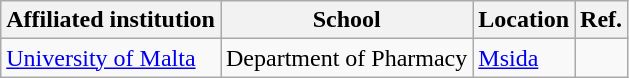<table class="wikitable sortable">
<tr>
<th>Affiliated institution</th>
<th>School</th>
<th>Location</th>
<th>Ref.</th>
</tr>
<tr>
<td><a href='#'>University of Malta</a></td>
<td>Department of Pharmacy</td>
<td><a href='#'>Msida</a></td>
<td></td>
</tr>
</table>
